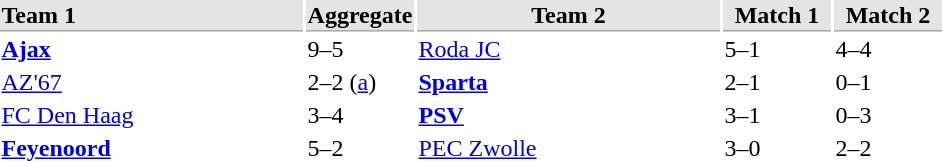<table>
<tr bgcolor="#E4E4E4">
<th style="border-bottom:1px solid #AAAAAA" width="200" align="left">Team 1</th>
<th style="border-bottom:1px solid #AAAAAA" width="70" align="center">Aggregate</th>
<th style="border-bottom:1px solid #AAAAAA" width="200">Team 2</th>
<th style="border-bottom:1px solid #AAAAAA" width="70" align="center">Match 1</th>
<th style="border-bottom:1px solid #AAAAAA" width="70" align="center">Match 2</th>
</tr>
<tr>
<td><strong><a href='#'>Ajax</a></strong></td>
<td>9–5</td>
<td><a href='#'>Roda JC</a></td>
<td>5–1</td>
<td>4–4</td>
</tr>
<tr>
<td><a href='#'>AZ'67</a></td>
<td>2–2 (<a href='#'>a</a>)</td>
<td><strong><a href='#'>Sparta</a></strong></td>
<td>2–1</td>
<td>0–1</td>
</tr>
<tr>
<td><a href='#'>FC Den Haag</a></td>
<td>3–4</td>
<td><strong><a href='#'>PSV</a></strong></td>
<td>3–1</td>
<td>0–3</td>
</tr>
<tr>
<td><strong><a href='#'>Feyenoord</a></strong></td>
<td>5–2</td>
<td><a href='#'>PEC Zwolle</a></td>
<td>3–0</td>
<td>2–2</td>
</tr>
</table>
